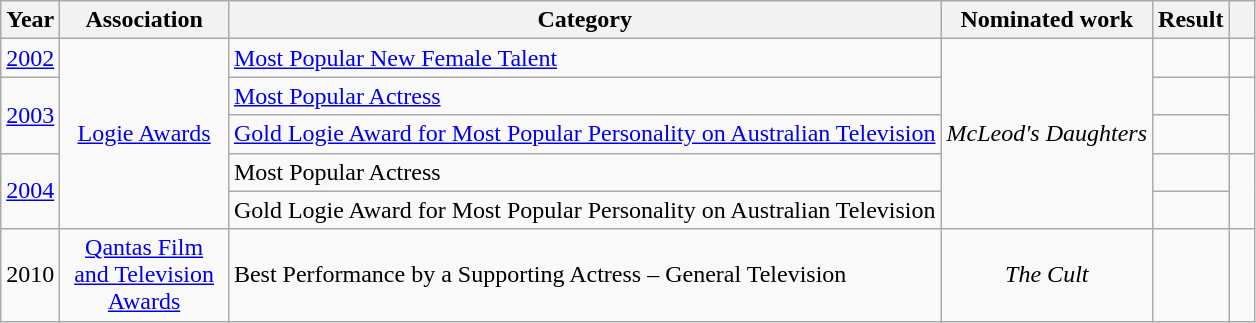<table class="wikitable sortable">
<tr>
<th width="10">Year</th>
<th width="105">Association</th>
<th>Category</th>
<th>Nominated work</th>
<th>Result</th>
<th width="10"></th>
</tr>
<tr>
<td><a href='#'>2002</a></td>
<td align="center" rowspan="5"><a href='#'>Logie Awards</a></td>
<td><a href='#'>Most Popular New Female Talent</a></td>
<td align="center" rowspan="5"><em>McLeod's Daughters</em></td>
<td></td>
<td align="center"></td>
</tr>
<tr>
<td rowspan="2"><a href='#'>2003</a></td>
<td><a href='#'>Most Popular Actress</a></td>
<td></td>
<td rowspan="2" align="center"></td>
</tr>
<tr>
<td><a href='#'>Gold Logie Award for Most Popular Personality on Australian Television</a></td>
<td></td>
</tr>
<tr>
<td rowspan="2"><a href='#'>2004</a></td>
<td>Most Popular Actress</td>
<td></td>
<td rowspan="2" align="center"></td>
</tr>
<tr>
<td>Gold Logie Award for Most Popular Personality on Australian Television</td>
<td></td>
</tr>
<tr>
<td>2010</td>
<td align="center"><a href='#'>Qantas Film and Television Awards</a></td>
<td>Best Performance by a Supporting Actress – General Television</td>
<td align="center"><em>The Cult</em></td>
<td></td>
<td align="center"></td>
</tr>
</table>
